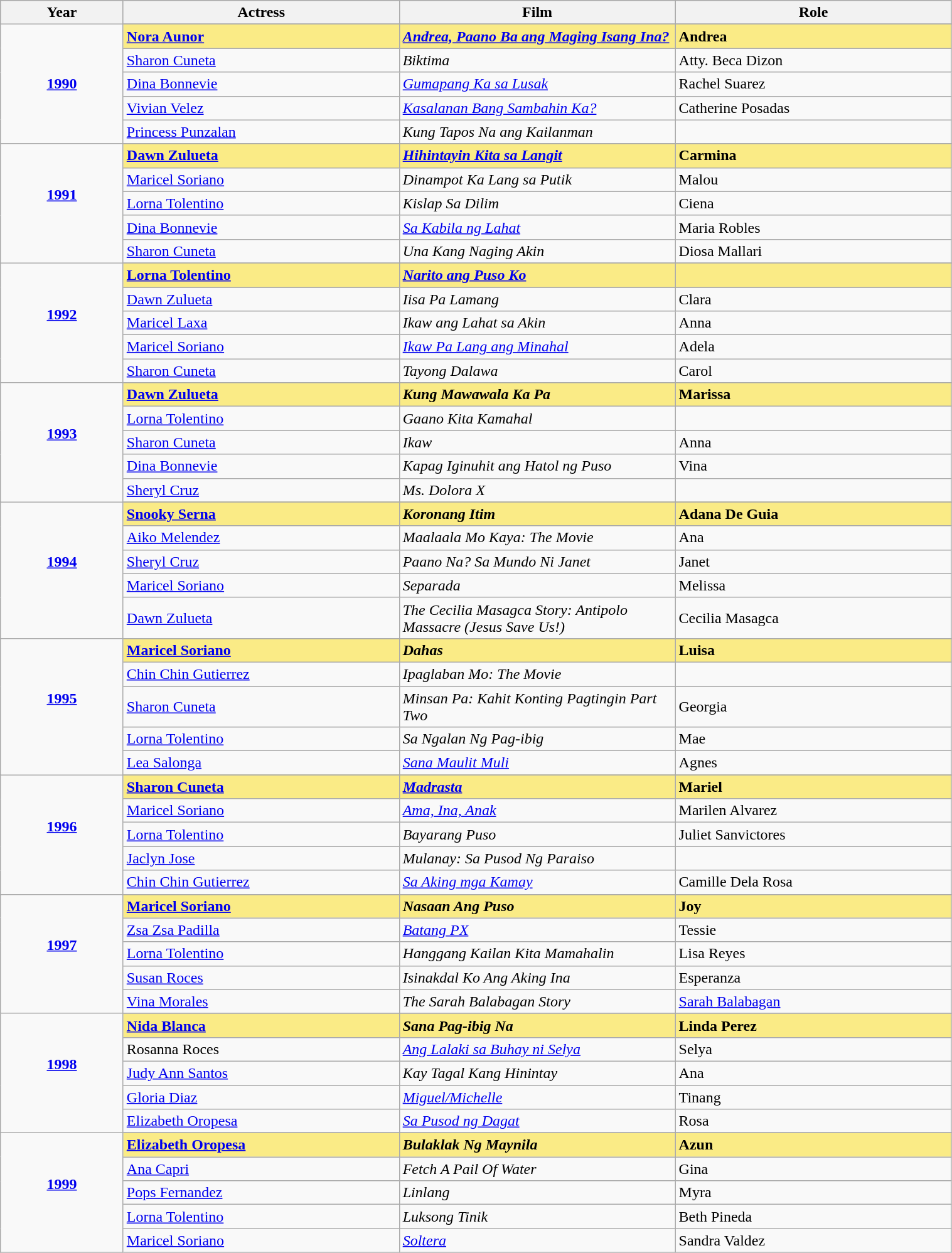<table class="wikitable" style="width:80%">
<tr bgcolor="#bebebe">
<th width="8%">Year</th>
<th width="18%">Actress</th>
<th width="18%">Film</th>
<th width="18%">Role</th>
</tr>
<tr>
<td rowspan=6 style="text-align:center"><strong><a href='#'>1990</a></strong><br></td>
</tr>
<tr style="background:#FAEB86">
<td><strong><a href='#'>Nora Aunor</a></strong></td>
<td><strong><em><a href='#'>Andrea, Paano Ba ang Maging Isang Ina?</a></em></strong></td>
<td><strong>Andrea</strong></td>
</tr>
<tr>
<td><a href='#'>Sharon Cuneta</a></td>
<td><em>Biktima</em></td>
<td>Atty. Beca Dizon</td>
</tr>
<tr>
<td><a href='#'>Dina Bonnevie</a></td>
<td><em><a href='#'>Gumapang Ka sa Lusak</a></em></td>
<td>Rachel Suarez</td>
</tr>
<tr>
<td><a href='#'>Vivian Velez</a></td>
<td><em><a href='#'>Kasalanan Bang Sambahin Ka?</a></em></td>
<td>Catherine Posadas</td>
</tr>
<tr>
<td><a href='#'>Princess Punzalan</a></td>
<td><em>Kung Tapos Na ang Kailanman</em></td>
<td></td>
</tr>
<tr>
<td rowspan=6 style="text-align:center"><strong><a href='#'>1991</a></strong><br> <br></td>
</tr>
<tr style="background:#FAEB86">
<td><strong><a href='#'>Dawn Zulueta</a></strong></td>
<td><strong><em><a href='#'>Hihintayin Kita sa Langit</a></em></strong></td>
<td><strong>Carmina</strong></td>
</tr>
<tr>
<td><a href='#'>Maricel Soriano</a></td>
<td><em>Dinampot Ka Lang sa Putik</em></td>
<td>Malou</td>
</tr>
<tr>
<td><a href='#'>Lorna Tolentino</a></td>
<td><em>Kislap Sa Dilim</em></td>
<td>Ciena</td>
</tr>
<tr>
<td><a href='#'>Dina Bonnevie</a></td>
<td><em><a href='#'>Sa Kabila ng Lahat</a></em></td>
<td>Maria Robles</td>
</tr>
<tr>
<td><a href='#'>Sharon Cuneta</a></td>
<td><em>Una Kang Naging Akin</em></td>
<td>Diosa Mallari</td>
</tr>
<tr>
<td rowspan=6 style="text-align:center"><strong><a href='#'>1992</a></strong><br> <br></td>
</tr>
<tr style="background:#FAEB86">
<td><strong><a href='#'>Lorna Tolentino</a></strong></td>
<td><strong><em><a href='#'>Narito ang Puso Ko</a></em></strong></td>
<td></td>
</tr>
<tr>
<td><a href='#'>Dawn Zulueta</a></td>
<td><em>Iisa Pa Lamang</em></td>
<td>Clara</td>
</tr>
<tr>
<td><a href='#'>Maricel Laxa</a></td>
<td><em>Ikaw ang Lahat sa Akin</em></td>
<td>Anna</td>
</tr>
<tr>
<td><a href='#'>Maricel Soriano</a></td>
<td><em><a href='#'>Ikaw Pa Lang ang Minahal</a></em></td>
<td>Adela</td>
</tr>
<tr>
<td><a href='#'>Sharon Cuneta</a></td>
<td><em>Tayong Dalawa</em></td>
<td>Carol</td>
</tr>
<tr>
<td rowspan=6 style="text-align:center"><strong><a href='#'>1993</a></strong><br> <br></td>
</tr>
<tr style="background:#FAEB86">
<td><strong><a href='#'>Dawn Zulueta</a></strong></td>
<td><strong><em>Kung Mawawala Ka Pa</em></strong></td>
<td><strong>Marissa</strong></td>
</tr>
<tr>
<td><a href='#'>Lorna Tolentino</a></td>
<td><em>Gaano Kita Kamahal</em></td>
<td></td>
</tr>
<tr>
<td><a href='#'>Sharon Cuneta</a></td>
<td><em>Ikaw</em></td>
<td>Anna</td>
</tr>
<tr>
<td><a href='#'>Dina Bonnevie</a></td>
<td><em>Kapag Iginuhit ang Hatol ng Puso</em></td>
<td>Vina</td>
</tr>
<tr>
<td><a href='#'>Sheryl Cruz</a></td>
<td><em>Ms. Dolora X</em></td>
<td></td>
</tr>
<tr>
<td rowspan=6 style="text-align:center"><strong><a href='#'>1994</a></strong><br> <br></td>
</tr>
<tr style="background:#FAEB86">
<td><strong><a href='#'>Snooky Serna</a></strong></td>
<td><strong><em>Koronang Itim</em></strong></td>
<td><strong>Adana De Guia</strong></td>
</tr>
<tr>
<td><a href='#'>Aiko Melendez</a></td>
<td><em>Maalaala Mo Kaya: The Movie</em></td>
<td>Ana</td>
</tr>
<tr>
<td><a href='#'>Sheryl Cruz</a></td>
<td><em>Paano Na? Sa Mundo Ni Janet</em></td>
<td>Janet</td>
</tr>
<tr>
<td><a href='#'>Maricel Soriano</a></td>
<td><em>Separada</em></td>
<td>Melissa</td>
</tr>
<tr>
<td><a href='#'>Dawn Zulueta</a></td>
<td><em>The Cecilia Masagca Story: Antipolo Massacre (Jesus Save Us!)</em></td>
<td>Cecilia Masagca</td>
</tr>
<tr>
<td rowspan=6 style="text-align:center"><strong><a href='#'>1995</a></strong><br> <br></td>
</tr>
<tr style="background:#FAEB86">
<td><strong><a href='#'>Maricel Soriano</a></strong></td>
<td><strong><em>Dahas</em></strong></td>
<td><strong>Luisa</strong></td>
</tr>
<tr>
<td><a href='#'>Chin Chin Gutierrez</a></td>
<td><em>Ipaglaban Mo: The Movie</em></td>
<td></td>
</tr>
<tr>
<td><a href='#'>Sharon Cuneta</a></td>
<td><em>Minsan Pa: Kahit Konting Pagtingin Part Two</em></td>
<td>Georgia</td>
</tr>
<tr>
<td><a href='#'>Lorna Tolentino</a></td>
<td><em>Sa Ngalan Ng Pag-ibig</em></td>
<td>Mae</td>
</tr>
<tr>
<td><a href='#'>Lea Salonga</a></td>
<td><em><a href='#'>Sana Maulit Muli</a></em></td>
<td>Agnes</td>
</tr>
<tr>
<td rowspan=6 style="text-align:center"><strong><a href='#'>1996</a></strong><br> <br></td>
</tr>
<tr style="background:#FAEB86">
<td><strong><a href='#'>Sharon Cuneta</a></strong></td>
<td><strong><em><a href='#'>Madrasta</a></em></strong></td>
<td><strong>Mariel</strong></td>
</tr>
<tr>
<td><a href='#'>Maricel Soriano</a></td>
<td><em><a href='#'>Ama, Ina, Anak</a></em></td>
<td>Marilen Alvarez</td>
</tr>
<tr>
<td><a href='#'>Lorna Tolentino</a></td>
<td><em>Bayarang Puso</em></td>
<td>Juliet Sanvictores</td>
</tr>
<tr>
<td><a href='#'>Jaclyn Jose</a></td>
<td><em>Mulanay: Sa Pusod Ng Paraiso</em></td>
<td></td>
</tr>
<tr>
<td><a href='#'>Chin Chin Gutierrez</a></td>
<td><em><a href='#'>Sa Aking mga Kamay</a></em></td>
<td>Camille Dela Rosa</td>
</tr>
<tr>
<td rowspan=6 style="text-align:center"><strong><a href='#'>1997</a></strong><br> <br></td>
</tr>
<tr style="background:#FAEB86">
<td><strong><a href='#'>Maricel Soriano</a></strong></td>
<td><strong><em>Nasaan Ang Puso</em></strong></td>
<td><strong>Joy</strong></td>
</tr>
<tr>
<td><a href='#'>Zsa Zsa Padilla</a></td>
<td><em><a href='#'>Batang PX</a></em></td>
<td>Tessie</td>
</tr>
<tr>
<td><a href='#'>Lorna Tolentino</a></td>
<td><em>Hanggang Kailan Kita Mamahalin</em></td>
<td>Lisa Reyes</td>
</tr>
<tr>
<td><a href='#'>Susan Roces</a></td>
<td><em>Isinakdal Ko Ang Aking Ina</em></td>
<td>Esperanza</td>
</tr>
<tr>
<td><a href='#'>Vina Morales</a></td>
<td><em>The Sarah Balabagan Story</em></td>
<td><a href='#'>Sarah Balabagan</a></td>
</tr>
<tr>
<td rowspan=6 style="text-align:center"><strong><a href='#'>1998</a></strong><br> <br></td>
</tr>
<tr style="background:#FAEB86">
<td><strong><a href='#'>Nida Blanca</a></strong></td>
<td><strong><em>Sana Pag-ibig Na</em></strong></td>
<td><strong>Linda Perez</strong></td>
</tr>
<tr>
<td>Rosanna Roces</td>
<td><em><a href='#'>Ang Lalaki sa Buhay ni Selya</a></em></td>
<td>Selya</td>
</tr>
<tr>
<td><a href='#'>Judy Ann Santos</a></td>
<td><em>Kay Tagal Kang Hinintay</em></td>
<td>Ana</td>
</tr>
<tr>
<td><a href='#'>Gloria Diaz</a></td>
<td><em><a href='#'>Miguel/Michelle</a></em></td>
<td>Tinang</td>
</tr>
<tr>
<td><a href='#'>Elizabeth Oropesa</a></td>
<td><em><a href='#'>Sa Pusod ng Dagat</a></em></td>
<td>Rosa</td>
</tr>
<tr>
<td rowspan=6 style="text-align:center"><strong><a href='#'>1999</a></strong><br> <br></td>
</tr>
<tr style="background:#FAEB86">
<td><strong><a href='#'>Elizabeth Oropesa</a></strong> </td>
<td><strong><em>Bulaklak Ng Maynila</em></strong></td>
<td><strong>Azun</strong></td>
</tr>
<tr>
<td><a href='#'>Ana Capri</a></td>
<td><em>Fetch A Pail Of Water</em></td>
<td>Gina</td>
</tr>
<tr>
<td><a href='#'>Pops Fernandez</a></td>
<td><em>Linlang</em></td>
<td>Myra</td>
</tr>
<tr>
<td><a href='#'>Lorna Tolentino</a></td>
<td><em>Luksong Tinik</em></td>
<td>Beth Pineda</td>
</tr>
<tr>
<td><a href='#'>Maricel Soriano</a></td>
<td><em><a href='#'>Soltera</a></em></td>
<td>Sandra Valdez</td>
</tr>
</table>
